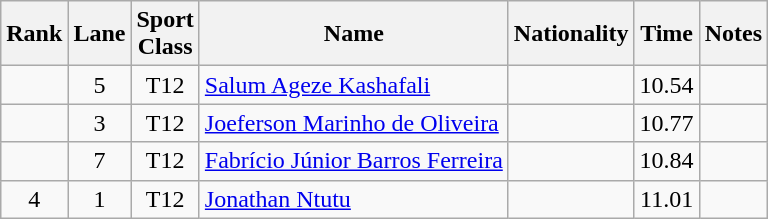<table class="wikitable sortable" style="text-align:center">
<tr>
<th>Rank</th>
<th>Lane</th>
<th>Sport<br>Class</th>
<th>Name</th>
<th>Nationality</th>
<th>Time</th>
<th>Notes</th>
</tr>
<tr>
<td></td>
<td>5</td>
<td>T12</td>
<td align=left><a href='#'>Salum Ageze Kashafali</a></td>
<td align=left></td>
<td>10.54</td>
<td></td>
</tr>
<tr>
<td></td>
<td>3</td>
<td>T12</td>
<td align=left><a href='#'>Joeferson Marinho de Oliveira</a></td>
<td align=left></td>
<td>10.77</td>
<td></td>
</tr>
<tr>
<td></td>
<td>7</td>
<td>T12</td>
<td align=left><a href='#'>Fabrício Júnior Barros Ferreira</a></td>
<td align=left></td>
<td>10.84</td>
<td></td>
</tr>
<tr>
<td>4</td>
<td>1</td>
<td>T12</td>
<td align=left><a href='#'>Jonathan Ntutu</a></td>
<td align=left></td>
<td>11.01</td>
<td></td>
</tr>
</table>
